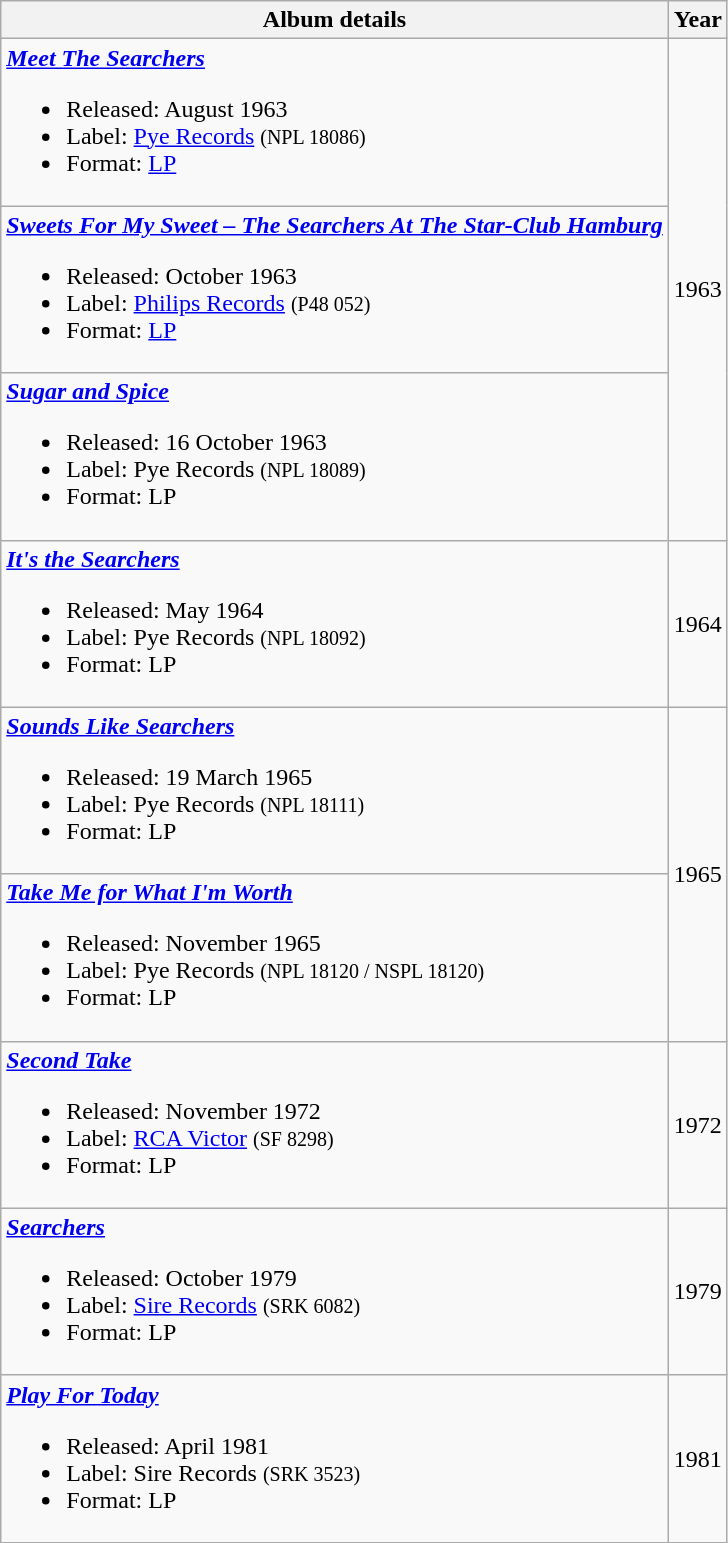<table class="wikitable">
<tr>
<th>Album details</th>
<th>Year</th>
</tr>
<tr>
<td><strong><em><a href='#'>Meet The Searchers</a></em></strong><br><ul><li>Released: August 1963</li><li>Label: <a href='#'>Pye Records</a> <small>(NPL 18086)</small></li><li>Format: <a href='#'>LP</a></li></ul></td>
<td rowspan="3">1963</td>
</tr>
<tr>
<td><strong><em><a href='#'>Sweets For My Sweet – The Searchers At The Star-Club Hamburg</a></em></strong><br><ul><li>Released: October 1963</li><li>Label: <a href='#'>Philips Records</a> <small>(P48 052)</small></li><li>Format: <a href='#'>LP</a></li></ul></td>
</tr>
<tr>
<td><strong><em><a href='#'>Sugar and Spice</a></em></strong><br><ul><li>Released: 16 October 1963</li><li>Label: Pye Records <small>(NPL 18089)</small></li><li>Format: LP</li></ul></td>
</tr>
<tr>
<td><strong><em><a href='#'>It's the Searchers</a></em></strong><br><ul><li>Released: May 1964</li><li>Label: Pye Records <small>(NPL 18092)</small></li><li>Format: LP</li></ul></td>
<td>1964</td>
</tr>
<tr>
<td><strong><em><a href='#'>Sounds Like Searchers</a></em></strong><br><ul><li>Released: 19 March 1965</li><li>Label: Pye Records <small>(NPL 18111)</small></li><li>Format: LP</li></ul></td>
<td rowspan="2">1965</td>
</tr>
<tr>
<td><strong><em><a href='#'>Take Me for What I'm Worth</a></em></strong><br><ul><li>Released: November 1965</li><li>Label: Pye Records <small>(NPL 18120 / NSPL 18120)</small></li><li>Format: LP</li></ul></td>
</tr>
<tr>
<td><strong><em><a href='#'>Second Take</a></em></strong><br><ul><li>Released: November 1972</li><li>Label: <a href='#'>RCA Victor</a> <small>(SF 8298)</small></li><li>Format: LP</li></ul></td>
<td>1972</td>
</tr>
<tr>
<td><strong><em><a href='#'>Searchers</a></em></strong><br><ul><li>Released: October 1979</li><li>Label: <a href='#'>Sire Records</a> <small>(SRK 6082)</small></li><li>Format: LP</li></ul></td>
<td>1979</td>
</tr>
<tr>
<td><strong><em><a href='#'>Play For Today</a></em></strong><br><ul><li>Released: April 1981</li><li>Label: Sire Records <small>(SRK 3523)</small></li><li>Format: LP</li></ul></td>
<td>1981</td>
</tr>
</table>
